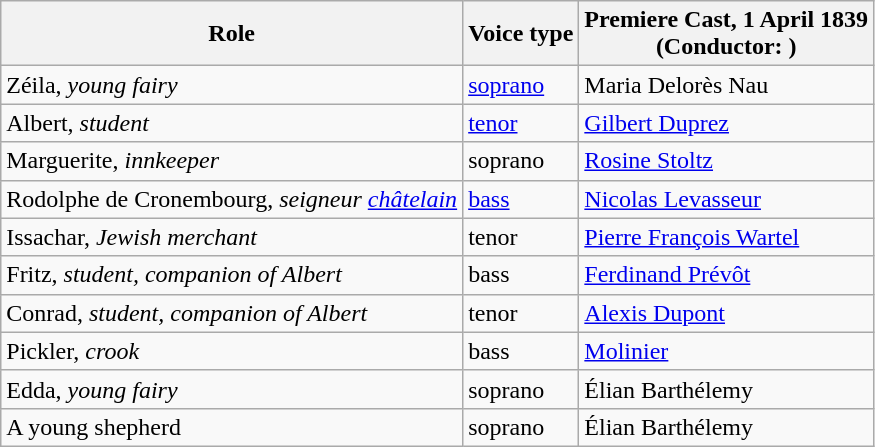<table class="wikitable">
<tr>
<th>Role</th>
<th>Voice type</th>
<th>Premiere Cast, 1 April 1839<br>(Conductor: )</th>
</tr>
<tr>
<td>Zéila, <em>young fairy</em></td>
<td><a href='#'>soprano</a></td>
<td>Maria Delorès Nau</td>
</tr>
<tr>
<td>Albert, <em>student</em></td>
<td><a href='#'>tenor</a></td>
<td><a href='#'>Gilbert Duprez</a></td>
</tr>
<tr>
<td>Marguerite, <em>innkeeper</em></td>
<td>soprano</td>
<td><a href='#'>Rosine Stoltz</a></td>
</tr>
<tr>
<td>Rodolphe de Cronembourg, <em>seigneur <a href='#'>châtelain</a></em></td>
<td><a href='#'>bass</a></td>
<td><a href='#'>Nicolas Levasseur</a></td>
</tr>
<tr>
<td>Issachar, <em>Jewish merchant</em></td>
<td>tenor</td>
<td><a href='#'>Pierre François Wartel</a></td>
</tr>
<tr>
<td>Fritz, <em>student, companion of Albert</em></td>
<td>bass</td>
<td><a href='#'>Ferdinand Prévôt</a></td>
</tr>
<tr>
<td>Conrad, <em>student, companion of Albert</em></td>
<td>tenor</td>
<td><a href='#'>Alexis Dupont</a></td>
</tr>
<tr>
<td>Pickler, <em>crook</em></td>
<td>bass</td>
<td><a href='#'>Molinier</a></td>
</tr>
<tr>
<td>Edda, <em>young fairy</em></td>
<td>soprano</td>
<td>Élian Barthélemy</td>
</tr>
<tr>
<td>A young shepherd</td>
<td>soprano</td>
<td>Élian Barthélemy</td>
</tr>
</table>
